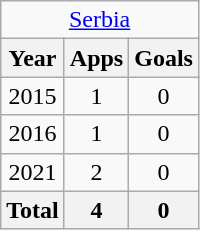<table class="wikitable" style="text-align:center">
<tr>
<td colspan=3><a href='#'>Serbia</a></td>
</tr>
<tr>
<th>Year</th>
<th>Apps</th>
<th>Goals</th>
</tr>
<tr>
<td>2015</td>
<td>1</td>
<td>0</td>
</tr>
<tr>
<td>2016</td>
<td>1</td>
<td>0</td>
</tr>
<tr>
<td>2021</td>
<td>2</td>
<td>0</td>
</tr>
<tr>
<th>Total</th>
<th>4</th>
<th>0</th>
</tr>
</table>
